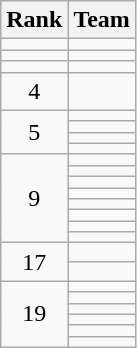<table class="wikitable">
<tr>
<th>Rank</th>
<th>Team</th>
</tr>
<tr>
<td style="text-align: center;"></td>
<td></td>
</tr>
<tr>
<td style="text-align: center;"></td>
<td></td>
</tr>
<tr>
<td style="text-align: center;"></td>
<td></td>
</tr>
<tr>
<td style="text-align: center;">4</td>
<td></td>
</tr>
<tr>
<td style="text-align: center;" rowspan=4>5</td>
<td></td>
</tr>
<tr>
<td></td>
</tr>
<tr>
<td></td>
</tr>
<tr>
<td></td>
</tr>
<tr>
<td style="text-align: center;" rowspan=8>9</td>
<td></td>
</tr>
<tr>
<td></td>
</tr>
<tr>
<td></td>
</tr>
<tr>
<td></td>
</tr>
<tr>
<td></td>
</tr>
<tr>
<td></td>
</tr>
<tr>
<td></td>
</tr>
<tr>
<td></td>
</tr>
<tr>
<td style="text-align: center;" rowspan=2>17</td>
<td></td>
</tr>
<tr>
<td></td>
</tr>
<tr>
<td style="text-align: center;" rowspan=6>19</td>
<td></td>
</tr>
<tr>
<td></td>
</tr>
<tr>
<td></td>
</tr>
<tr>
<td></td>
</tr>
<tr>
<td></td>
</tr>
<tr>
<td></td>
</tr>
</table>
